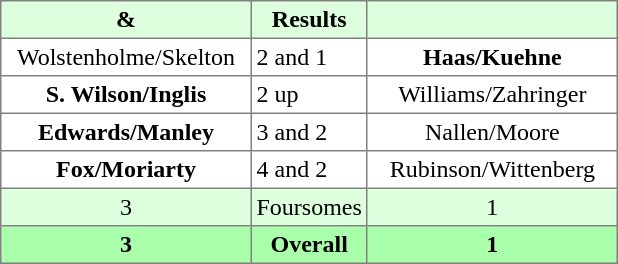<table border="1" cellpadding="3" style="border-collapse:collapse; text-align:center;">
<tr style="background:#ddffdd;">
<th width=160> & </th>
<th>Results</th>
<th width=160></th>
</tr>
<tr>
<td>Wolstenholme/Skelton</td>
<td align=left> 2 and 1</td>
<td><strong>Haas/Kuehne</strong></td>
</tr>
<tr>
<td><strong>S. Wilson/Inglis</strong></td>
<td align=left> 2 up</td>
<td>Williams/Zahringer</td>
</tr>
<tr>
<td><strong>Edwards/Manley</strong></td>
<td align=left> 3 and 2</td>
<td>Nallen/Moore</td>
</tr>
<tr>
<td><strong>Fox/Moriarty</strong></td>
<td align=left> 4 and 2</td>
<td>Rubinson/Wittenberg</td>
</tr>
<tr style="background:#ddffdd;">
<td>3</td>
<td>Foursomes</td>
<td>1</td>
</tr>
<tr style="background:#aaffaa;">
<th>3</th>
<th>Overall</th>
<th>1</th>
</tr>
</table>
